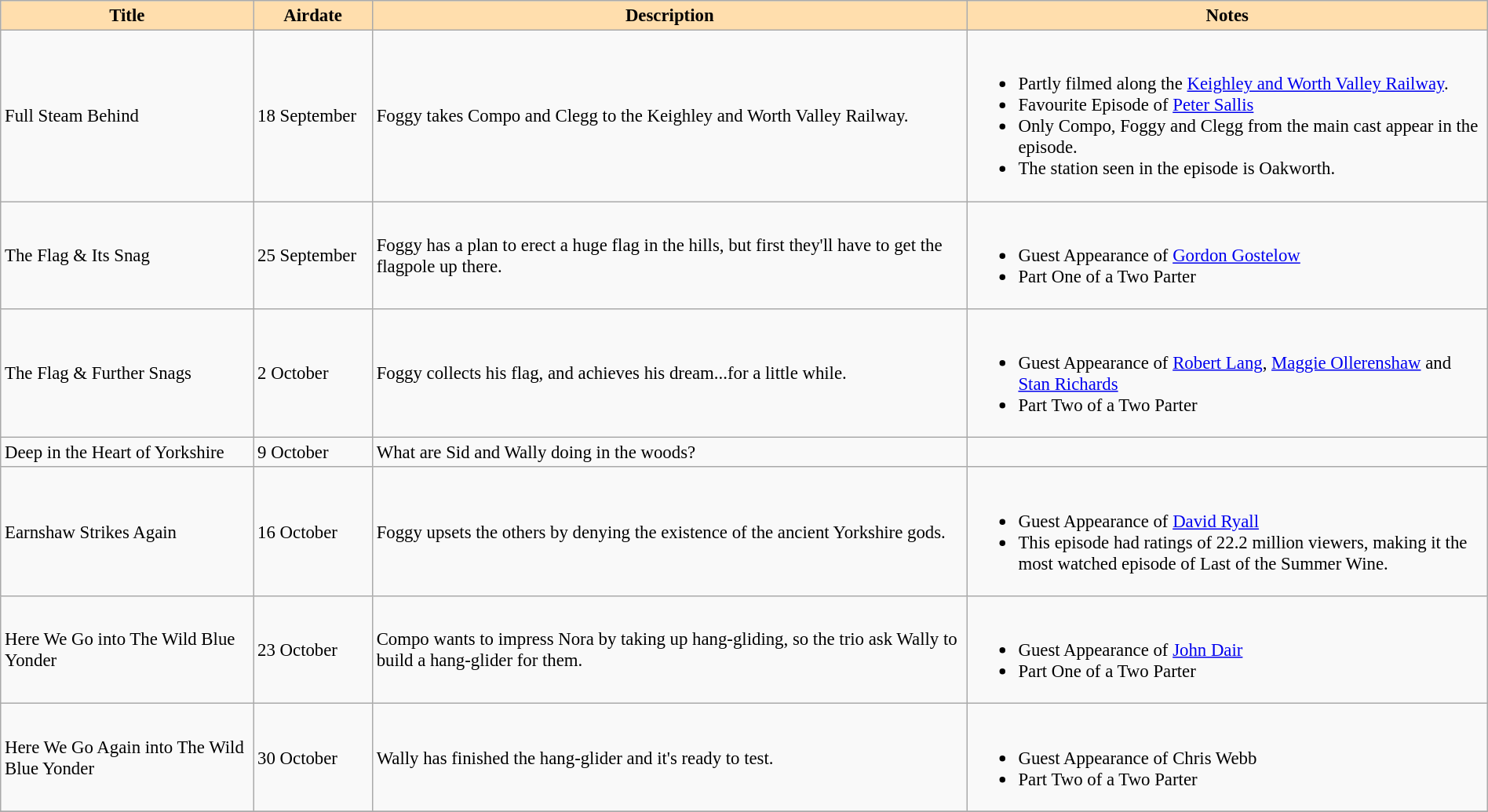<table class="wikitable" width=100% border=1 style="font-size: 95%">
<tr>
<th style="background:#ffdead" width=17%>Title</th>
<th style="background:#ffdead" width=8%>Airdate</th>
<th style="background:#ffdead" width=40%>Description</th>
<th style="background:#ffdead" width=35%>Notes</th>
</tr>
<tr>
<td>Full Steam Behind</td>
<td>18 September</td>
<td>Foggy takes Compo and Clegg to the Keighley and Worth Valley Railway.</td>
<td><br><ul><li>Partly filmed along the <a href='#'>Keighley and Worth Valley Railway</a>.</li><li>Favourite Episode of <a href='#'>Peter Sallis</a></li><li>Only Compo, Foggy and Clegg from the main cast appear in the episode.</li><li>The station seen in the episode is Oakworth.</li></ul></td>
</tr>
<tr>
<td>The Flag & Its Snag</td>
<td>25 September</td>
<td>Foggy has a plan to erect a huge flag in the hills, but first they'll have to get the flagpole up there.</td>
<td><br><ul><li>Guest Appearance of <a href='#'>Gordon Gostelow</a></li><li>Part One of a Two Parter</li></ul></td>
</tr>
<tr>
<td>The Flag & Further Snags</td>
<td>2 October</td>
<td>Foggy collects his flag, and achieves his dream...for a little while.</td>
<td><br><ul><li>Guest Appearance of <a href='#'>Robert Lang</a>, <a href='#'>Maggie Ollerenshaw</a> and <a href='#'>Stan Richards</a></li><li>Part Two of a Two Parter</li></ul></td>
</tr>
<tr>
<td>Deep in the Heart of Yorkshire</td>
<td>9 October</td>
<td>What are Sid and Wally doing in the woods?</td>
<td></td>
</tr>
<tr>
<td>Earnshaw Strikes Again</td>
<td>16 October</td>
<td>Foggy upsets the others by denying the existence of the ancient Yorkshire gods.</td>
<td><br><ul><li>Guest Appearance of <a href='#'>David Ryall</a></li><li>This episode had ratings of 22.2 million viewers, making it the most watched episode of Last of the Summer Wine.</li></ul></td>
</tr>
<tr>
<td>Here We Go into The Wild Blue Yonder</td>
<td>23 October</td>
<td>Compo wants to impress Nora by taking up hang-gliding, so the trio ask Wally to build a hang-glider for them.</td>
<td><br><ul><li>Guest Appearance of <a href='#'>John Dair</a></li><li>Part One of a Two Parter</li></ul></td>
</tr>
<tr>
<td>Here We Go Again into The Wild Blue Yonder</td>
<td>30 October</td>
<td>Wally has finished the hang-glider and it's ready to test.</td>
<td><br><ul><li>Guest Appearance of Chris Webb</li><li>Part Two of a Two Parter</li></ul></td>
</tr>
<tr>
</tr>
</table>
